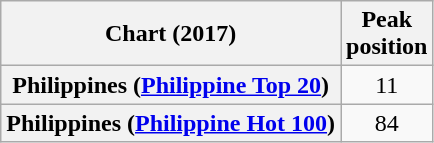<table class="wikitable sortable plainrowheaders" style="text-align:center">
<tr>
<th scope="col">Chart (2017)</th>
<th scope="col">Peak<br> position</th>
</tr>
<tr>
<th scope="row">Philippines (<a href='#'>Philippine Top 20</a>)</th>
<td>11</td>
</tr>
<tr>
<th scope="row">Philippines (<a href='#'>Philippine Hot 100</a>)</th>
<td>84</td>
</tr>
</table>
